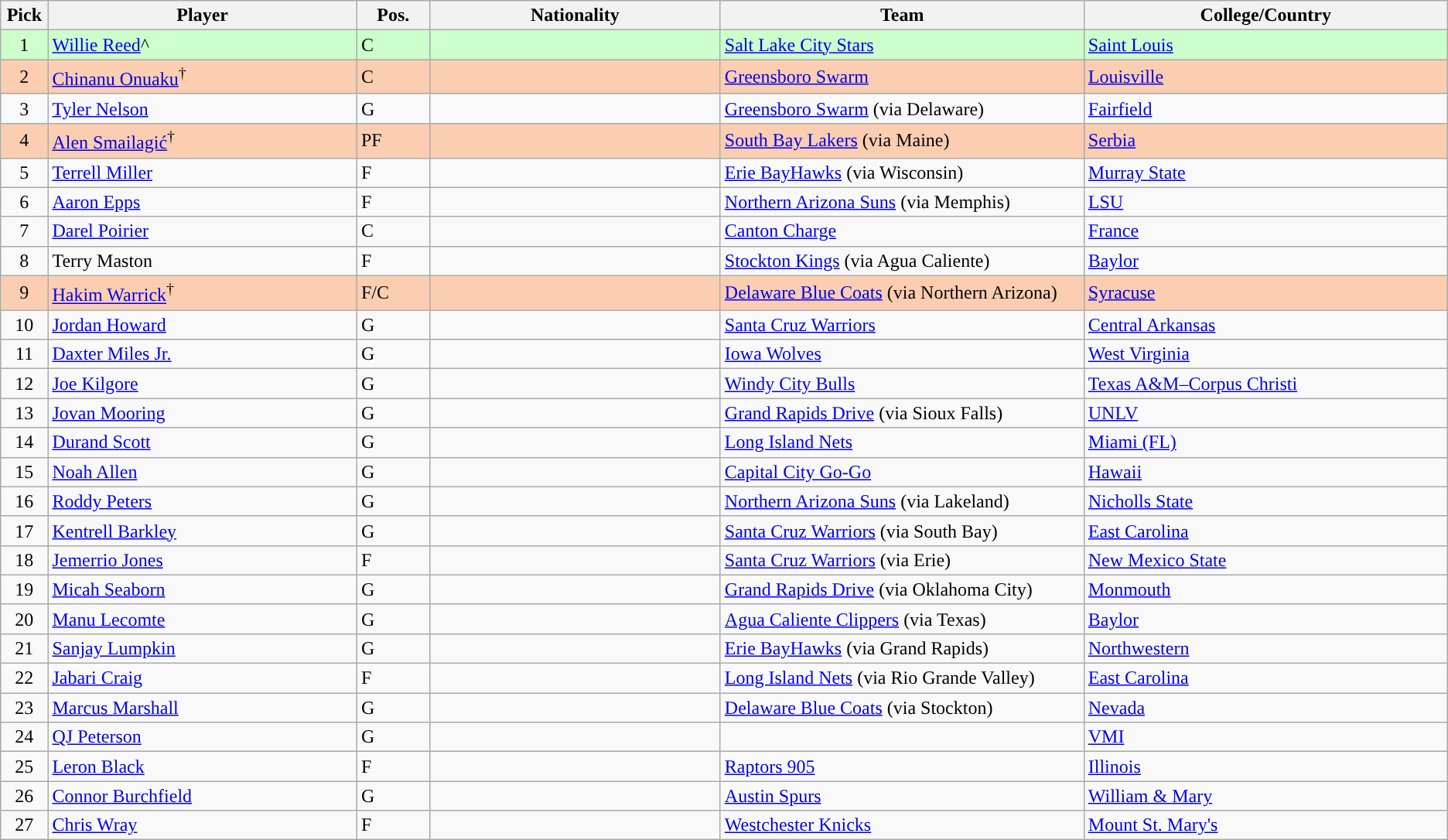<table class="wikitable sortable">
<tr>
<th width="1%">Pick</th>
<th width="17%">Player</th>
<th width="4%">Pos.</th>
<th width="16%">Nationality</th>
<th width="20%" class="unsortable">Team</th>
<th width="20%">College/Country</th>
</tr>
<tr style="background-color:#CCFFCC;|">
<td align="center">1</td>
<td><a href='#'>Willie Reed</a>^</td>
<td>C</td>
<td></td>
<td><a href='#'>Salt Lake City Stars</a></td>
<td><a href='#'>Saint Louis</a></td>
</tr>
<tr style="background-color:#FBCEB1;|">
<td align="center">2</td>
<td><a href='#'>Chinanu Onuaku</a><sup>†</sup></td>
<td>C</td>
<td></td>
<td><a href='#'>Greensboro Swarm</a></td>
<td><a href='#'>Louisville</a></td>
</tr>
<tr>
<td align="center">3</td>
<td><a href='#'>Tyler Nelson</a></td>
<td>G</td>
<td></td>
<td><a href='#'>Greensboro Swarm</a> (via Delaware)</td>
<td><a href='#'>Fairfield</a></td>
</tr>
<tr style="background-color:#FBCEB1;|">
<td align="center">4</td>
<td><a href='#'>Alen Smailagić</a><sup>†</sup></td>
<td>PF</td>
<td></td>
<td><a href='#'>South Bay Lakers</a> (via Maine)</td>
<td><a href='#'>Serbia</a></td>
</tr>
<tr>
<td align="center">5</td>
<td><a href='#'>Terrell Miller</a></td>
<td>F</td>
<td></td>
<td><a href='#'>Erie BayHawks</a> (via Wisconsin)</td>
<td><a href='#'>Murray State</a></td>
</tr>
<tr>
<td align="center">6</td>
<td><a href='#'>Aaron Epps</a></td>
<td>F</td>
<td></td>
<td><a href='#'>Northern Arizona Suns</a> (via Memphis)</td>
<td><a href='#'>LSU</a></td>
</tr>
<tr>
<td align="center">7</td>
<td><a href='#'>Darel Poirier</a></td>
<td>C</td>
<td></td>
<td><a href='#'>Canton Charge</a></td>
<td><a href='#'>France</a></td>
</tr>
<tr>
<td align="center">8</td>
<td>Terry Maston</td>
<td>F</td>
<td></td>
<td><a href='#'>Stockton Kings</a> (via Agua Caliente)</td>
<td><a href='#'>Baylor</a></td>
</tr>
<tr style="background-color:#FBCEB1;|">
<td align="center">9</td>
<td><a href='#'>Hakim Warrick</a><sup>†</sup></td>
<td>F/C</td>
<td></td>
<td><a href='#'>Delaware Blue Coats</a> (via Northern Arizona)</td>
<td><a href='#'>Syracuse</a></td>
</tr>
<tr>
<td align="center">10</td>
<td><a href='#'>Jordan Howard</a></td>
<td>G</td>
<td></td>
<td><a href='#'>Santa Cruz Warriors</a></td>
<td><a href='#'>Central Arkansas</a></td>
</tr>
<tr>
<td align="center">11</td>
<td><a href='#'>Daxter Miles Jr.</a></td>
<td>G</td>
<td></td>
<td><a href='#'>Iowa Wolves</a></td>
<td><a href='#'>West Virginia</a></td>
</tr>
<tr>
<td align="center">12</td>
<td><a href='#'>Joe Kilgore</a></td>
<td>G</td>
<td></td>
<td><a href='#'>Windy City Bulls</a></td>
<td><a href='#'>Texas A&M–Corpus Christi</a></td>
</tr>
<tr>
<td align="center">13</td>
<td><a href='#'>Jovan Mooring</a></td>
<td>G</td>
<td></td>
<td><a href='#'>Grand Rapids Drive</a> (via Sioux Falls)</td>
<td><a href='#'>UNLV</a></td>
</tr>
<tr>
<td align="center">14</td>
<td><a href='#'>Durand Scott</a></td>
<td>G</td>
<td></td>
<td><a href='#'>Long Island Nets</a></td>
<td><a href='#'>Miami (FL)</a></td>
</tr>
<tr>
<td align="center">15</td>
<td><a href='#'>Noah Allen</a></td>
<td>G</td>
<td></td>
<td><a href='#'>Capital City Go-Go</a></td>
<td><a href='#'>Hawaii</a></td>
</tr>
<tr>
<td align="center">16</td>
<td><a href='#'>Roddy Peters</a></td>
<td>G</td>
<td></td>
<td><a href='#'>Northern Arizona Suns</a> (via Lakeland)</td>
<td><a href='#'>Nicholls State</a></td>
</tr>
<tr>
<td align="center">17</td>
<td><a href='#'>Kentrell Barkley</a></td>
<td>G</td>
<td></td>
<td><a href='#'>Santa Cruz Warriors</a> (via South Bay)</td>
<td><a href='#'>East Carolina</a></td>
</tr>
<tr>
<td align="center">18</td>
<td><a href='#'>Jemerrio Jones</a></td>
<td>F</td>
<td></td>
<td><a href='#'>Santa Cruz Warriors</a> (via Erie)</td>
<td><a href='#'>New Mexico State</a></td>
</tr>
<tr>
<td align="center">19</td>
<td><a href='#'>Micah Seaborn</a></td>
<td>G</td>
<td></td>
<td><a href='#'>Grand Rapids Drive</a> (via Oklahoma City)</td>
<td><a href='#'>Monmouth</a></td>
</tr>
<tr>
<td align="center">20</td>
<td><a href='#'>Manu Lecomte</a></td>
<td>G</td>
<td></td>
<td><a href='#'>Agua Caliente Clippers</a> (via Texas)</td>
<td><a href='#'>Baylor</a></td>
</tr>
<tr>
<td align="center">21</td>
<td><a href='#'>Sanjay Lumpkin</a></td>
<td>G</td>
<td></td>
<td><a href='#'>Erie BayHawks</a> (via Grand Rapids)</td>
<td><a href='#'>Northwestern</a></td>
</tr>
<tr>
<td align="center">22</td>
<td><a href='#'>Jabari Craig</a></td>
<td>F</td>
<td></td>
<td><a href='#'>Long Island Nets</a> (via Rio Grande Valley)</td>
<td><a href='#'>East Carolina</a></td>
</tr>
<tr>
<td align="center">23</td>
<td><a href='#'>Marcus Marshall</a></td>
<td>G</td>
<td></td>
<td><a href='#'>Delaware Blue Coats</a> (via Stockton)</td>
<td><a href='#'>Nevada</a></td>
</tr>
<tr>
<td align="center">24</td>
<td><a href='#'>QJ Peterson</a></td>
<td>G</td>
<td></td>
<td></td>
<td><a href='#'>VMI</a></td>
</tr>
<tr>
<td align="center">25</td>
<td><a href='#'>Leron Black</a></td>
<td>F</td>
<td></td>
<td><a href='#'>Raptors 905</a></td>
<td><a href='#'>Illinois</a></td>
</tr>
<tr>
<td align="center">26</td>
<td><a href='#'>Connor Burchfield</a></td>
<td>G</td>
<td></td>
<td><a href='#'>Austin Spurs</a></td>
<td><a href='#'>William & Mary</a></td>
</tr>
<tr>
<td align="center">27</td>
<td><a href='#'>Chris Wray</a></td>
<td>F</td>
<td></td>
<td><a href='#'>Westchester Knicks</a></td>
<td><a href='#'>Mount St. Mary's</a></td>
</tr>
</table>
